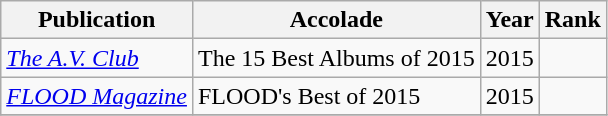<table class="sortable wikitable">
<tr>
<th>Publication</th>
<th>Accolade</th>
<th>Year</th>
<th>Rank</th>
</tr>
<tr>
<td><em><a href='#'>The A.V. Club</a></em></td>
<td>The 15 Best Albums of 2015</td>
<td>2015</td>
<td></td>
</tr>
<tr>
<td><em><a href='#'>FLOOD Magazine</a></em></td>
<td>FLOOD's Best of 2015</td>
<td>2015</td>
<td></td>
</tr>
<tr>
</tr>
</table>
